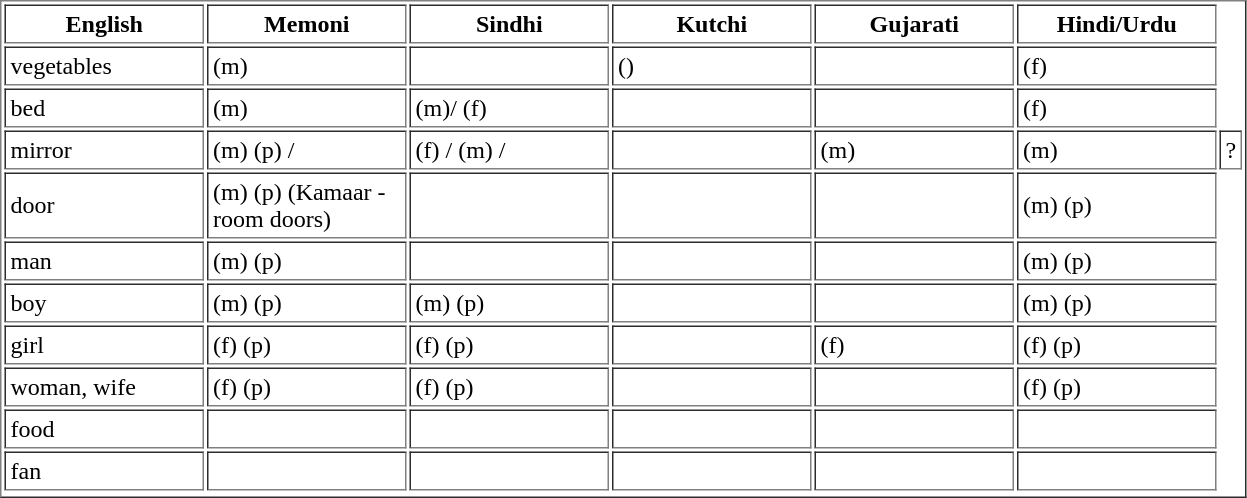<table border="1" cellpadding="3">
<tr>
<th width="125">English</th>
<th width="125">Memoni</th>
<th width="125">Sindhi</th>
<th width="125">Kutchi</th>
<th width="125">Gujarati</th>
<th width="125">Hindi/Urdu</th>
</tr>
<tr>
<td>vegetables</td>
<td> (m)</td>
<td></td>
<td> ()</td>
<td></td>
<td> (f) </td>
</tr>
<tr>
<td>bed</td>
<td> (m)</td>
<td> (m)/  (f)</td>
<td></td>
<td></td>
<td> (f)</td>
</tr>
<tr>
<td>mirror</td>
<td> (m)  (p) / </td>
<td> (f) /  (m) / </td>
<td></td>
<td> (m)</td>
<td> (m)</td>
<td>?</td>
</tr>
<tr>
<td>door</td>
<td> (m)  (p) (Kamaar - room doors)</td>
<td></td>
<td></td>
<td></td>
<td> (m)  (p)</td>
</tr>
<tr>
<td>man</td>
<td> (m)  (p)</td>
<td></td>
<td></td>
<td></td>
<td> (m)  (p)</td>
</tr>
<tr>
<td>boy</td>
<td> (m)  (p)</td>
<td> (m)  (p)</td>
<td></td>
<td></td>
<td> (m)  (p)</td>
</tr>
<tr>
<td>girl</td>
<td> (f)  (p)</td>
<td> (f)  (p)</td>
<td></td>
<td> (f) </td>
<td> (f)  (p)</td>
</tr>
<tr>
<td>woman, wife</td>
<td> (f)  (p)</td>
<td> (f)  (p)</td>
<td></td>
<td></td>
<td> (f)  (p) </td>
</tr>
<tr>
<td>food</td>
<td></td>
<td></td>
<td></td>
<td></td>
<td></td>
</tr>
<tr>
<td>fan</td>
<td></td>
<td></td>
<td></td>
<td></td>
<td></td>
</tr>
<tr>
</tr>
</table>
